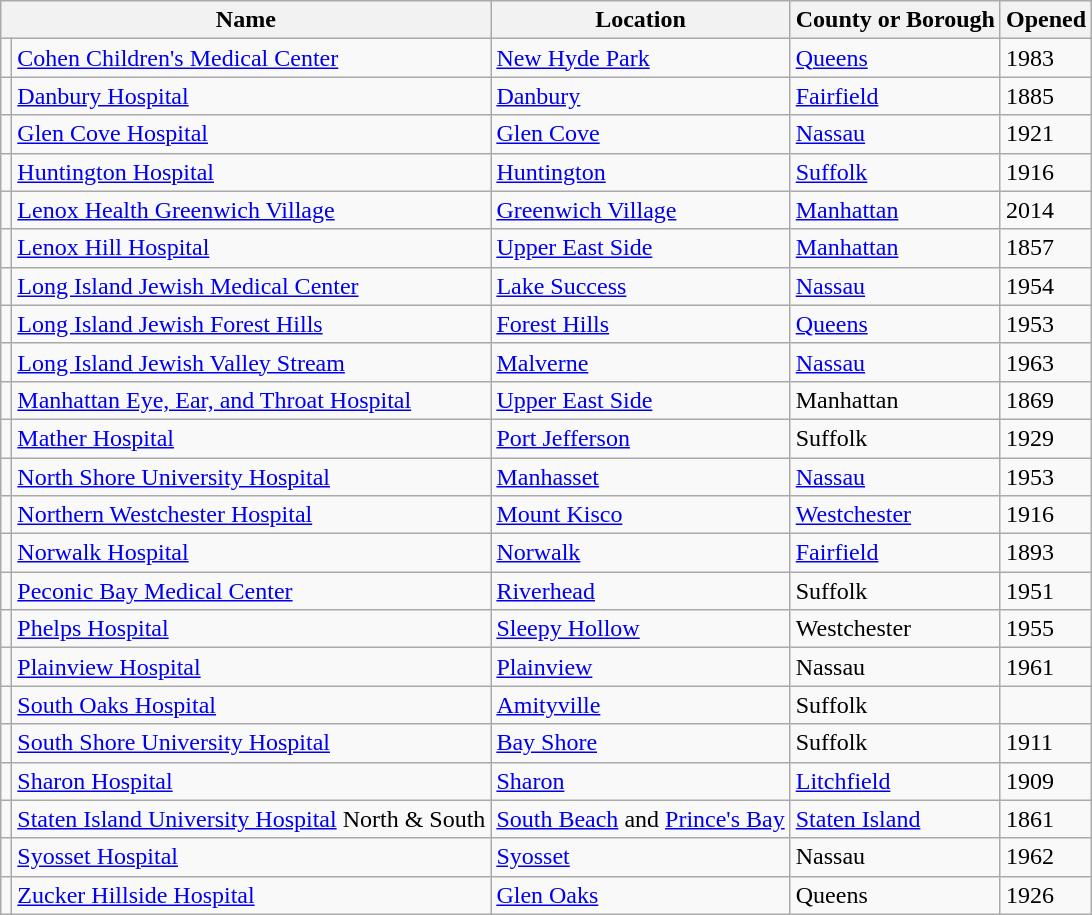<table class="wikitable sortable">
<tr>
<th colspan="2">Name</th>
<th>Location</th>
<th>County or Borough</th>
<th>Opened</th>
</tr>
<tr>
<td></td>
<td><a href='#'>Cohen Children's Medical Center</a></td>
<td><a href='#'>New Hyde Park</a></td>
<td><a href='#'>Queens</a></td>
<td>1983</td>
</tr>
<tr>
<td></td>
<td><a href='#'>Danbury Hospital</a></td>
<td><a href='#'>Danbury</a></td>
<td><a href='#'>Fairfield</a></td>
<td>1885</td>
</tr>
<tr>
<td></td>
<td><a href='#'>Glen Cove Hospital</a></td>
<td><a href='#'>Glen Cove</a></td>
<td><a href='#'>Nassau</a></td>
<td>1921</td>
</tr>
<tr>
<td></td>
<td><a href='#'>Huntington Hospital</a></td>
<td><a href='#'>Huntington</a></td>
<td><a href='#'>Suffolk</a></td>
<td>1916</td>
</tr>
<tr>
<td></td>
<td><a href='#'>Lenox Health Greenwich Village</a></td>
<td><a href='#'>Greenwich Village</a></td>
<td><a href='#'>Manhattan</a></td>
<td>2014</td>
</tr>
<tr>
<td></td>
<td><a href='#'>Lenox Hill Hospital</a></td>
<td><a href='#'>Upper East Side</a></td>
<td><a href='#'>Manhattan</a></td>
<td>1857</td>
</tr>
<tr>
<td></td>
<td><a href='#'>Long Island Jewish Medical Center</a></td>
<td><a href='#'>Lake Success</a></td>
<td><a href='#'>Nassau</a></td>
<td>1954</td>
</tr>
<tr>
<td></td>
<td><a href='#'>Long Island Jewish Forest Hills</a></td>
<td><a href='#'>Forest Hills</a></td>
<td><a href='#'>Queens</a></td>
<td>1953</td>
</tr>
<tr>
<td></td>
<td><a href='#'>Long Island Jewish Valley Stream</a></td>
<td><a href='#'>Malverne</a></td>
<td><a href='#'>Nassau</a></td>
<td>1963</td>
</tr>
<tr>
<td></td>
<td><a href='#'>Manhattan Eye, Ear, and Throat Hospital</a></td>
<td><a href='#'>Upper East Side</a></td>
<td>Manhattan</td>
<td>1869</td>
</tr>
<tr>
<td></td>
<td><a href='#'>Mather Hospital</a></td>
<td><a href='#'>Port Jefferson</a></td>
<td>Suffolk</td>
<td>1929</td>
</tr>
<tr>
<td></td>
<td><a href='#'>North Shore University Hospital</a></td>
<td><a href='#'>Manhasset</a></td>
<td><a href='#'>Nassau</a></td>
<td>1953</td>
</tr>
<tr>
<td></td>
<td><a href='#'>Northern Westchester Hospital</a></td>
<td><a href='#'>Mount Kisco</a></td>
<td><a href='#'>Westchester</a></td>
<td>1916</td>
</tr>
<tr>
<td></td>
<td><a href='#'>Norwalk Hospital</a></td>
<td><a href='#'>Norwalk</a></td>
<td><a href='#'>Fairfield</a></td>
<td>1893</td>
</tr>
<tr>
<td></td>
<td><a href='#'>Peconic Bay Medical Center</a></td>
<td><a href='#'>Riverhead</a></td>
<td>Suffolk</td>
<td>1951</td>
</tr>
<tr>
<td></td>
<td><a href='#'>Phelps Hospital</a></td>
<td><a href='#'>Sleepy Hollow</a></td>
<td>Westchester</td>
<td>1955</td>
</tr>
<tr>
<td></td>
<td><a href='#'>Plainview Hospital</a></td>
<td><a href='#'>Plainview</a></td>
<td>Nassau</td>
<td>1961</td>
</tr>
<tr>
<td></td>
<td><a href='#'>South Oaks Hospital</a></td>
<td><a href='#'>Amityville</a></td>
<td>Suffolk</td>
<td></td>
</tr>
<tr>
<td></td>
<td><a href='#'>South Shore University Hospital</a></td>
<td><a href='#'>Bay Shore</a></td>
<td>Suffolk</td>
<td>1911</td>
</tr>
<tr>
<td></td>
<td><a href='#'>Sharon Hospital</a></td>
<td><a href='#'>Sharon</a></td>
<td><a href='#'>Litchfield</a></td>
<td>1909</td>
</tr>
<tr>
<td></td>
<td><a href='#'>Staten Island University Hospital</a> North & South</td>
<td><a href='#'>South Beach</a> and <a href='#'>Prince's Bay</a></td>
<td><a href='#'>Staten Island</a></td>
<td>1861</td>
</tr>
<tr>
<td></td>
<td><a href='#'>Syosset Hospital</a></td>
<td><a href='#'>Syosset</a></td>
<td>Nassau</td>
<td>1962</td>
</tr>
<tr>
<td></td>
<td><a href='#'>Zucker Hillside Hospital</a></td>
<td><a href='#'>Glen Oaks</a></td>
<td>Queens</td>
<td>1926</td>
</tr>
</table>
